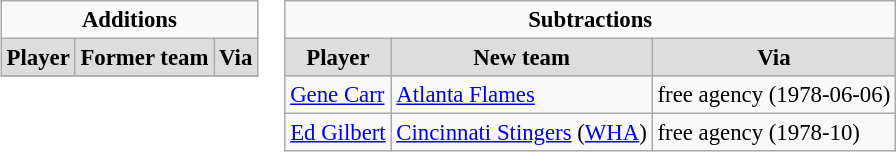<table cellspacing="0">
<tr>
<td valign="top"><br><table class="wikitable" style="font-size: 95%">
<tr>
<td colspan="10" align="center"><strong>Additions</strong></td>
</tr>
<tr align="center"  bgcolor="#dddddd">
<td><strong>Player</strong></td>
<td><strong>Former team</strong></td>
<td><strong>Via</strong></td>
</tr>
<tr>
</tr>
</table>
</td>
<td valign="top"><br><table class="wikitable" style="font-size: 95%">
<tr>
<td colspan="10" align="center"><strong>Subtractions</strong></td>
</tr>
<tr align="center"  bgcolor="#dddddd">
<td><strong>Player</strong></td>
<td><strong>New team</strong></td>
<td><strong>Via</strong></td>
</tr>
<tr>
<td><a href='#'>Gene Carr</a></td>
<td><a href='#'>Atlanta Flames</a></td>
<td>free agency (1978-06-06)</td>
</tr>
<tr>
<td><a href='#'>Ed Gilbert</a></td>
<td><a href='#'>Cincinnati Stingers</a> (<a href='#'>WHA</a>)</td>
<td>free agency (1978-10)</td>
</tr>
</table>
</td>
</tr>
</table>
